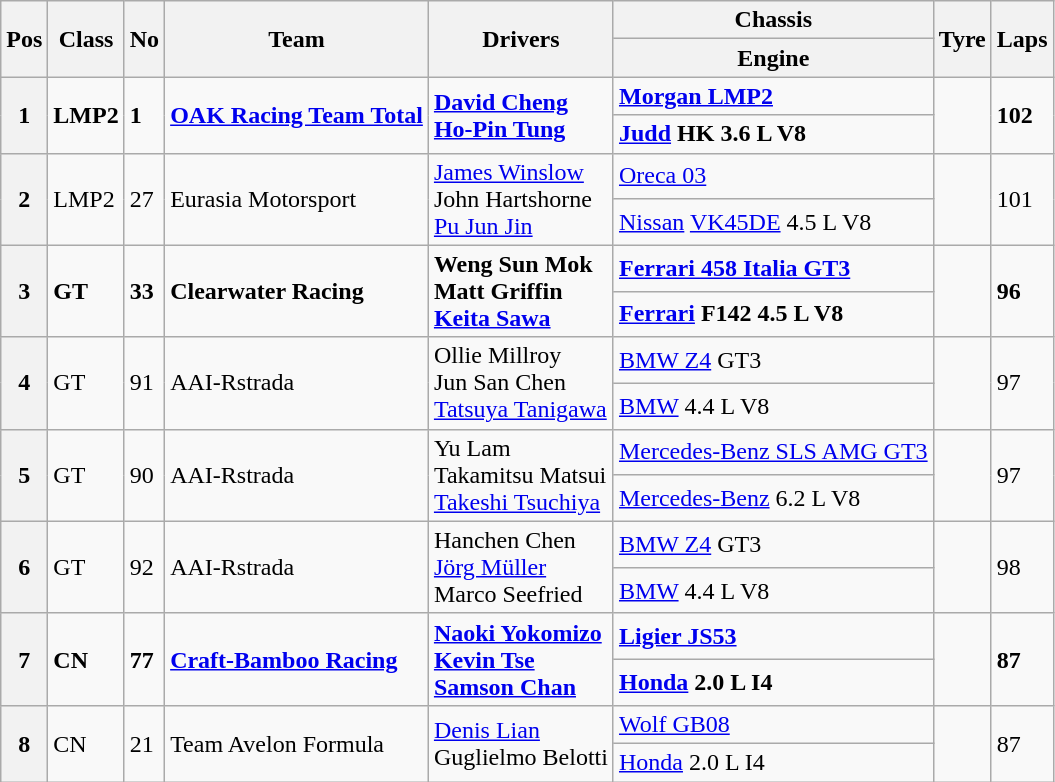<table class="wikitable">
<tr>
<th rowspan="2">Pos</th>
<th rowspan="2">Class</th>
<th rowspan="2">No</th>
<th rowspan="2">Team</th>
<th rowspan="2">Drivers</th>
<th>Chassis</th>
<th rowspan="2">Tyre</th>
<th rowspan="2">Laps</th>
</tr>
<tr>
<th>Engine</th>
</tr>
<tr>
<th rowspan="2">1</th>
<td rowspan="2"><strong>LMP2</strong></td>
<td rowspan="2"><strong>1</strong></td>
<td rowspan="2"><strong> <a href='#'>OAK Racing Team Total</a></strong></td>
<td rowspan="2"><strong> <a href='#'>David Cheng</a></strong><br><strong> <a href='#'>Ho-Pin Tung</a></strong></td>
<td><strong><a href='#'>Morgan LMP2</a></strong></td>
<td rowspan="2"></td>
<td rowspan="2"><strong>102</strong></td>
</tr>
<tr>
<td><strong><a href='#'>Judd</a> HK 3.6 L V8</strong></td>
</tr>
<tr>
<th rowspan="2">2</th>
<td rowspan="2">LMP2</td>
<td rowspan="2">27</td>
<td rowspan="2"> Eurasia Motorsport</td>
<td rowspan="2"> <a href='#'>James Winslow</a><br> John Hartshorne<br> <a href='#'>Pu Jun Jin</a></td>
<td><a href='#'>Oreca 03</a></td>
<td rowspan="2"></td>
<td rowspan="2">101</td>
</tr>
<tr>
<td><a href='#'>Nissan</a> <a href='#'>VK45DE</a> 4.5 L V8</td>
</tr>
<tr>
<th rowspan="2">3</th>
<td rowspan="2"><strong>GT</strong></td>
<td rowspan="2"><strong>33</strong></td>
<td rowspan="2"><strong> Clearwater Racing</strong></td>
<td rowspan="2"><strong> Weng Sun Mok</strong><br><strong> Matt Griffin</strong><br><strong> <a href='#'>Keita Sawa</a></strong></td>
<td><a href='#'><strong>Ferrari 458 Italia GT3</strong></a></td>
<td rowspan="2"></td>
<td rowspan="2"><strong>96</strong></td>
</tr>
<tr>
<td><strong><a href='#'>Ferrari</a> F142 4.5 L V8</strong></td>
</tr>
<tr>
<th rowspan="2">4</th>
<td rowspan="2">GT</td>
<td rowspan="2">91</td>
<td rowspan="2"> AAI-Rstrada</td>
<td rowspan="2"> Ollie Millroy<br> Jun San Chen<br> <a href='#'>Tatsuya Tanigawa</a></td>
<td><a href='#'>BMW Z4</a> GT3</td>
<td rowspan="2"></td>
<td rowspan="2">97</td>
</tr>
<tr>
<td><a href='#'>BMW</a> 4.4 L V8</td>
</tr>
<tr>
<th rowspan="2">5</th>
<td rowspan="2">GT</td>
<td rowspan="2">90</td>
<td rowspan="2"> AAI-Rstrada</td>
<td rowspan="2"> Yu Lam<br> Takamitsu Matsui<br> <a href='#'>Takeshi Tsuchiya</a></td>
<td><a href='#'>Mercedes-Benz SLS AMG GT3</a></td>
<td rowspan="2"></td>
<td rowspan="2">97</td>
</tr>
<tr>
<td><a href='#'>Mercedes-Benz</a> 6.2 L V8</td>
</tr>
<tr>
<th rowspan="2">6</th>
<td rowspan="2">GT</td>
<td rowspan="2">92</td>
<td rowspan="2"> AAI-Rstrada</td>
<td rowspan="2"> Hanchen Chen<br> <a href='#'>Jörg Müller</a><br> Marco Seefried</td>
<td><a href='#'>BMW Z4</a> GT3</td>
<td rowspan="2"></td>
<td rowspan="2">98</td>
</tr>
<tr>
<td><a href='#'>BMW</a> 4.4 L V8</td>
</tr>
<tr>
<th rowspan="2">7</th>
<td rowspan="2"><strong>CN</strong></td>
<td rowspan="2"><strong>77</strong></td>
<td rowspan="2"><strong> <a href='#'>Craft-Bamboo Racing</a></strong></td>
<td rowspan="2"><strong> <a href='#'>Naoki Yokomizo</a></strong><br><strong> <a href='#'>Kevin Tse</a></strong><br><strong> <a href='#'>Samson Chan</a></strong></td>
<td><strong><a href='#'>Ligier JS53</a></strong></td>
<td rowspan="2"></td>
<td rowspan="2"><strong>87</strong></td>
</tr>
<tr>
<td><strong><a href='#'>Honda</a> 2.0 L I4</strong></td>
</tr>
<tr>
<th rowspan="2">8</th>
<td rowspan="2">CN</td>
<td rowspan="2">21</td>
<td rowspan="2"> Team Avelon Formula</td>
<td rowspan="2"> <a href='#'>Denis Lian</a><br> Guglielmo Belotti</td>
<td><a href='#'>Wolf GB08</a></td>
<td rowspan="2"></td>
<td rowspan="2">87</td>
</tr>
<tr>
<td><a href='#'>Honda</a> 2.0 L I4</td>
</tr>
</table>
